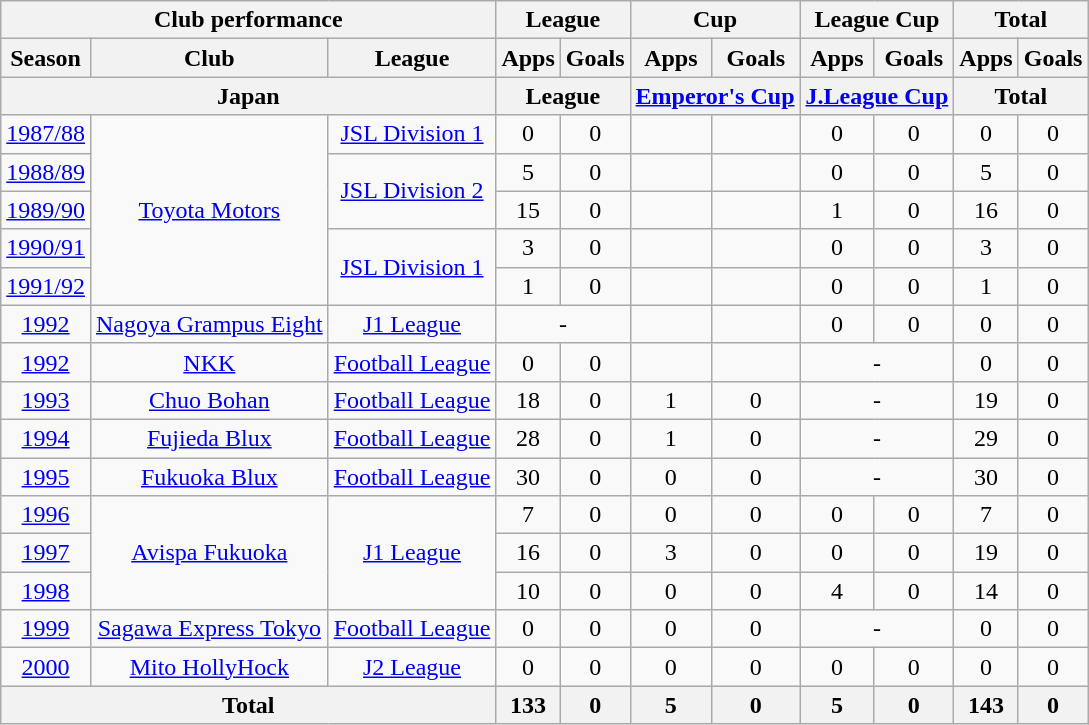<table class="wikitable" style="text-align:center;">
<tr>
<th colspan=3>Club performance</th>
<th colspan=2>League</th>
<th colspan=2>Cup</th>
<th colspan=2>League Cup</th>
<th colspan=2>Total</th>
</tr>
<tr>
<th>Season</th>
<th>Club</th>
<th>League</th>
<th>Apps</th>
<th>Goals</th>
<th>Apps</th>
<th>Goals</th>
<th>Apps</th>
<th>Goals</th>
<th>Apps</th>
<th>Goals</th>
</tr>
<tr>
<th colspan=3>Japan</th>
<th colspan=2>League</th>
<th colspan=2><a href='#'>Emperor's Cup</a></th>
<th colspan=2><a href='#'>J.League Cup</a></th>
<th colspan=2>Total</th>
</tr>
<tr>
<td><a href='#'>1987/88</a></td>
<td rowspan="5"><a href='#'>Toyota Motors</a></td>
<td><a href='#'>JSL Division 1</a></td>
<td>0</td>
<td>0</td>
<td></td>
<td></td>
<td>0</td>
<td>0</td>
<td>0</td>
<td>0</td>
</tr>
<tr>
<td><a href='#'>1988/89</a></td>
<td rowspan="2"><a href='#'>JSL Division 2</a></td>
<td>5</td>
<td>0</td>
<td></td>
<td></td>
<td>0</td>
<td>0</td>
<td>5</td>
<td>0</td>
</tr>
<tr>
<td><a href='#'>1989/90</a></td>
<td>15</td>
<td>0</td>
<td></td>
<td></td>
<td>1</td>
<td>0</td>
<td>16</td>
<td>0</td>
</tr>
<tr>
<td><a href='#'>1990/91</a></td>
<td rowspan="2"><a href='#'>JSL Division 1</a></td>
<td>3</td>
<td>0</td>
<td></td>
<td></td>
<td>0</td>
<td>0</td>
<td>3</td>
<td>0</td>
</tr>
<tr>
<td><a href='#'>1991/92</a></td>
<td>1</td>
<td>0</td>
<td></td>
<td></td>
<td>0</td>
<td>0</td>
<td>1</td>
<td>0</td>
</tr>
<tr>
<td><a href='#'>1992</a></td>
<td><a href='#'>Nagoya Grampus Eight</a></td>
<td><a href='#'>J1 League</a></td>
<td colspan="2">-</td>
<td></td>
<td></td>
<td>0</td>
<td>0</td>
<td>0</td>
<td>0</td>
</tr>
<tr>
<td><a href='#'>1992</a></td>
<td><a href='#'>NKK</a></td>
<td><a href='#'>Football League</a></td>
<td>0</td>
<td>0</td>
<td></td>
<td></td>
<td colspan="2">-</td>
<td>0</td>
<td>0</td>
</tr>
<tr>
<td><a href='#'>1993</a></td>
<td><a href='#'>Chuo Bohan</a></td>
<td><a href='#'>Football League</a></td>
<td>18</td>
<td>0</td>
<td>1</td>
<td>0</td>
<td colspan="2">-</td>
<td>19</td>
<td>0</td>
</tr>
<tr>
<td><a href='#'>1994</a></td>
<td><a href='#'>Fujieda Blux</a></td>
<td><a href='#'>Football League</a></td>
<td>28</td>
<td>0</td>
<td>1</td>
<td>0</td>
<td colspan="2">-</td>
<td>29</td>
<td>0</td>
</tr>
<tr>
<td><a href='#'>1995</a></td>
<td><a href='#'>Fukuoka Blux</a></td>
<td><a href='#'>Football League</a></td>
<td>30</td>
<td>0</td>
<td>0</td>
<td>0</td>
<td colspan="2">-</td>
<td>30</td>
<td>0</td>
</tr>
<tr>
<td><a href='#'>1996</a></td>
<td rowspan="3"><a href='#'>Avispa Fukuoka</a></td>
<td rowspan="3"><a href='#'>J1 League</a></td>
<td>7</td>
<td>0</td>
<td>0</td>
<td>0</td>
<td>0</td>
<td>0</td>
<td>7</td>
<td>0</td>
</tr>
<tr>
<td><a href='#'>1997</a></td>
<td>16</td>
<td>0</td>
<td>3</td>
<td>0</td>
<td>0</td>
<td>0</td>
<td>19</td>
<td>0</td>
</tr>
<tr>
<td><a href='#'>1998</a></td>
<td>10</td>
<td>0</td>
<td>0</td>
<td>0</td>
<td>4</td>
<td>0</td>
<td>14</td>
<td>0</td>
</tr>
<tr>
<td><a href='#'>1999</a></td>
<td><a href='#'>Sagawa Express Tokyo</a></td>
<td><a href='#'>Football League</a></td>
<td>0</td>
<td>0</td>
<td>0</td>
<td>0</td>
<td colspan="2">-</td>
<td>0</td>
<td>0</td>
</tr>
<tr>
<td><a href='#'>2000</a></td>
<td><a href='#'>Mito HollyHock</a></td>
<td><a href='#'>J2 League</a></td>
<td>0</td>
<td>0</td>
<td>0</td>
<td>0</td>
<td>0</td>
<td>0</td>
<td>0</td>
<td>0</td>
</tr>
<tr>
<th colspan=3>Total</th>
<th>133</th>
<th>0</th>
<th>5</th>
<th>0</th>
<th>5</th>
<th>0</th>
<th>143</th>
<th>0</th>
</tr>
</table>
